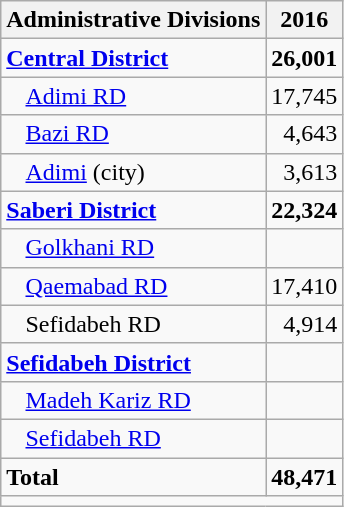<table class="wikitable">
<tr>
<th>Administrative Divisions</th>
<th>2016</th>
</tr>
<tr>
<td><strong><a href='#'>Central District</a></strong></td>
<td style="text-align: right;"><strong>26,001</strong></td>
</tr>
<tr>
<td style="padding-left: 1em;"><a href='#'>Adimi RD</a></td>
<td style="text-align: right;">17,745</td>
</tr>
<tr>
<td style="padding-left: 1em;"><a href='#'>Bazi RD</a></td>
<td style="text-align: right;">4,643</td>
</tr>
<tr>
<td style="padding-left: 1em;"><a href='#'>Adimi</a> (city)</td>
<td style="text-align: right;">3,613</td>
</tr>
<tr>
<td><strong><a href='#'>Saberi District</a></strong></td>
<td style="text-align: right;"><strong>22,324</strong></td>
</tr>
<tr>
<td style="padding-left: 1em;"><a href='#'>Golkhani RD</a></td>
<td style="text-align: right;"></td>
</tr>
<tr>
<td style="padding-left: 1em;"><a href='#'>Qaemabad RD</a></td>
<td style="text-align: right;">17,410</td>
</tr>
<tr>
<td style="padding-left: 1em;">Sefidabeh RD</td>
<td style="text-align: right;">4,914</td>
</tr>
<tr>
<td><strong><a href='#'>Sefidabeh District</a></strong></td>
<td style="text-align: right;"></td>
</tr>
<tr>
<td style="padding-left: 1em;"><a href='#'>Madeh Kariz RD</a></td>
<td style="text-align: right;"></td>
</tr>
<tr>
<td style="padding-left: 1em;"><a href='#'>Sefidabeh RD</a></td>
<td style="text-align: right;"></td>
</tr>
<tr>
<td><strong>Total</strong></td>
<td style="text-align: right;"><strong>48,471</strong></td>
</tr>
<tr>
<td colspan=42></td>
</tr>
</table>
